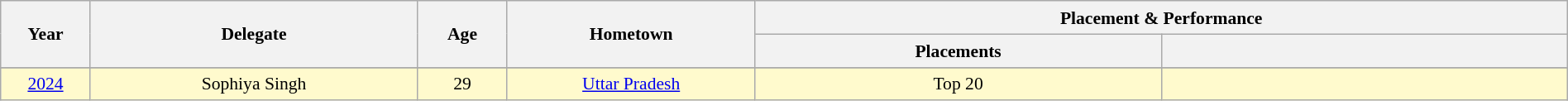<table class="wikitable" style="text-align:center; line-height:20px; font-size:90%; width:100%;">
<tr>
<th rowspan="2"  width=50px>Year</th>
<th rowspan="2"  width=200px>Delegate</th>
<th rowspan="2"  width=50px>Age</th>
<th rowspan="2"  width=150px>Hometown</th>
<th colspan="2"  width=100px>Placement & Performance</th>
</tr>
<tr>
<th width=250px>Placements</th>
<th width=250px></th>
</tr>
<tr>
</tr>
<tr style="background:#FFFACD;">
<td> <a href='#'>2024</a></td>
<td>Sophiya Singh</td>
<td>29</td>
<td><a href='#'>Uttar Pradesh</a></td>
<td>Top 20</td>
<td style="background:;"></td>
</tr>
</table>
